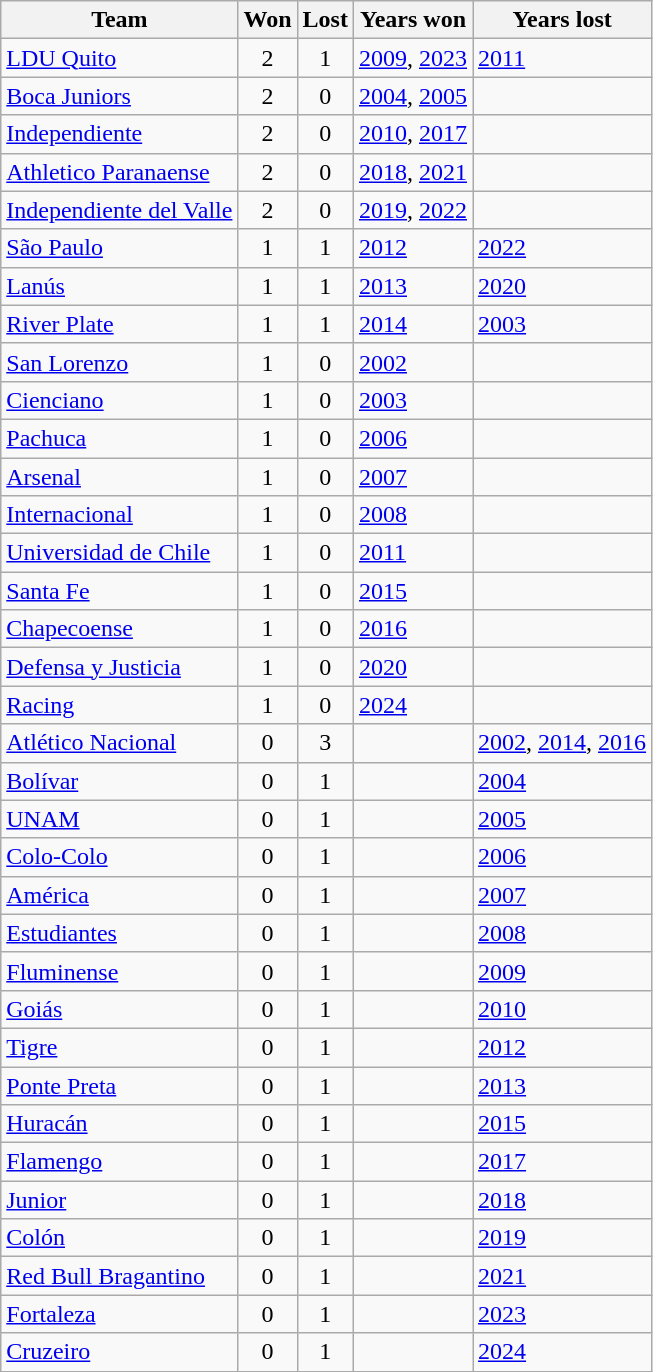<table class="wikitable sortable">
<tr>
<th>Team</th>
<th>Won</th>
<th>Lost</th>
<th class="unsortable">Years won</th>
<th class="unsortable">Years lost</th>
</tr>
<tr>
<td> <a href='#'>LDU Quito</a></td>
<td align="center">2</td>
<td align="center">1</td>
<td><a href='#'>2009</a>, <a href='#'>2023</a></td>
<td><a href='#'>2011</a></td>
</tr>
<tr>
<td> <a href='#'>Boca Juniors</a></td>
<td align=center>2</td>
<td align=center>0</td>
<td><a href='#'>2004</a>, <a href='#'>2005</a></td>
<td></td>
</tr>
<tr>
<td> <a href='#'>Independiente</a></td>
<td align=center>2</td>
<td align=center>0</td>
<td><a href='#'>2010</a>, <a href='#'>2017</a></td>
<td></td>
</tr>
<tr>
<td> <a href='#'>Athletico Paranaense</a></td>
<td align=center>2</td>
<td align=center>0</td>
<td><a href='#'>2018</a>, <a href='#'>2021</a></td>
<td></td>
</tr>
<tr>
<td> <a href='#'>Independiente del Valle</a></td>
<td align=center>2</td>
<td align=center>0</td>
<td><a href='#'>2019</a>, <a href='#'>2022</a></td>
<td></td>
</tr>
<tr>
<td> <a href='#'>São Paulo</a></td>
<td align=center>1</td>
<td align=center>1</td>
<td><a href='#'>2012</a></td>
<td><a href='#'>2022</a></td>
</tr>
<tr>
<td> <a href='#'>Lanús</a></td>
<td align=center>1</td>
<td align=center>1</td>
<td><a href='#'>2013</a></td>
<td><a href='#'>2020</a></td>
</tr>
<tr>
<td> <a href='#'>River Plate</a></td>
<td align=center>1</td>
<td align=center>1</td>
<td><a href='#'>2014</a></td>
<td><a href='#'>2003</a></td>
</tr>
<tr>
<td> <a href='#'>San Lorenzo</a></td>
<td align=center>1</td>
<td align=center>0</td>
<td><a href='#'>2002</a></td>
<td></td>
</tr>
<tr>
<td> <a href='#'>Cienciano</a></td>
<td align=center>1</td>
<td align=center>0</td>
<td><a href='#'>2003</a></td>
<td></td>
</tr>
<tr>
<td> <a href='#'>Pachuca</a></td>
<td align=center>1</td>
<td align=center>0</td>
<td><a href='#'>2006</a></td>
<td></td>
</tr>
<tr>
<td> <a href='#'>Arsenal</a></td>
<td align=center>1</td>
<td align=center>0</td>
<td><a href='#'>2007</a></td>
<td></td>
</tr>
<tr>
<td> <a href='#'>Internacional</a></td>
<td align=center>1</td>
<td align=center>0</td>
<td><a href='#'>2008</a></td>
<td></td>
</tr>
<tr>
<td> <a href='#'>Universidad de Chile</a></td>
<td align=center>1</td>
<td align=center>0</td>
<td><a href='#'>2011</a></td>
<td></td>
</tr>
<tr>
<td> <a href='#'>Santa Fe</a></td>
<td align=center>1</td>
<td align=center>0</td>
<td><a href='#'>2015</a></td>
<td></td>
</tr>
<tr>
<td> <a href='#'>Chapecoense</a></td>
<td align=center>1</td>
<td align=center>0</td>
<td><a href='#'>2016</a></td>
<td></td>
</tr>
<tr>
<td> <a href='#'>Defensa y Justicia</a></td>
<td align=center>1</td>
<td align=center>0</td>
<td><a href='#'>2020</a></td>
<td></td>
</tr>
<tr>
<td> <a href='#'>Racing</a></td>
<td align=center>1</td>
<td align=center>0</td>
<td><a href='#'>2024</a></td>
<td></td>
</tr>
<tr>
<td> <a href='#'>Atlético Nacional</a></td>
<td align=center>0</td>
<td align=center>3</td>
<td></td>
<td><a href='#'>2002</a>, <a href='#'>2014</a>, <a href='#'>2016</a></td>
</tr>
<tr>
<td> <a href='#'>Bolívar</a></td>
<td align=center>0</td>
<td align=center>1</td>
<td></td>
<td><a href='#'>2004</a></td>
</tr>
<tr>
<td> <a href='#'>UNAM</a></td>
<td align=center>0</td>
<td align=center>1</td>
<td></td>
<td><a href='#'>2005</a></td>
</tr>
<tr>
<td> <a href='#'>Colo-Colo</a></td>
<td align=center>0</td>
<td align=center>1</td>
<td></td>
<td><a href='#'>2006</a></td>
</tr>
<tr>
<td> <a href='#'>América</a></td>
<td align=center>0</td>
<td align=center>1</td>
<td></td>
<td><a href='#'>2007</a></td>
</tr>
<tr>
<td> <a href='#'>Estudiantes</a></td>
<td align=center>0</td>
<td align=center>1</td>
<td></td>
<td><a href='#'>2008</a></td>
</tr>
<tr>
<td> <a href='#'>Fluminense</a></td>
<td align=center>0</td>
<td align=center>1</td>
<td></td>
<td><a href='#'>2009</a></td>
</tr>
<tr>
<td> <a href='#'>Goiás</a></td>
<td align=center>0</td>
<td align=center>1</td>
<td></td>
<td><a href='#'>2010</a></td>
</tr>
<tr>
<td> <a href='#'>Tigre</a></td>
<td align=center>0</td>
<td align=center>1</td>
<td></td>
<td><a href='#'>2012</a></td>
</tr>
<tr>
<td> <a href='#'>Ponte Preta</a></td>
<td align=center>0</td>
<td align=center>1</td>
<td></td>
<td><a href='#'>2013</a></td>
</tr>
<tr>
<td> <a href='#'>Huracán</a></td>
<td align=center>0</td>
<td align=center>1</td>
<td></td>
<td><a href='#'>2015</a></td>
</tr>
<tr>
<td> <a href='#'>Flamengo</a></td>
<td align=center>0</td>
<td align=center>1</td>
<td></td>
<td><a href='#'>2017</a></td>
</tr>
<tr>
<td> <a href='#'>Junior</a></td>
<td align=center>0</td>
<td align=center>1</td>
<td></td>
<td><a href='#'>2018</a></td>
</tr>
<tr>
<td> <a href='#'>Colón</a></td>
<td align=center>0</td>
<td align=center>1</td>
<td></td>
<td><a href='#'>2019</a></td>
</tr>
<tr>
<td> <a href='#'>Red Bull Bragantino</a></td>
<td align=center>0</td>
<td align=center>1</td>
<td></td>
<td><a href='#'>2021</a></td>
</tr>
<tr>
<td> <a href='#'>Fortaleza</a></td>
<td align=center>0</td>
<td align=center>1</td>
<td></td>
<td><a href='#'>2023</a></td>
</tr>
<tr>
<td> <a href='#'>Cruzeiro</a></td>
<td align=center>0</td>
<td align=center>1</td>
<td></td>
<td><a href='#'>2024</a></td>
</tr>
</table>
